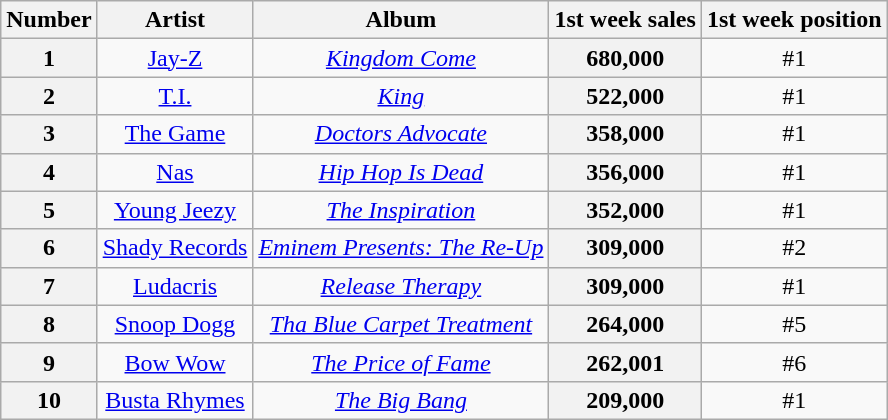<table class="wikitable">
<tr>
<th style="text-align:center;">Number</th>
<th style="text-align:center;">Artist</th>
<th style="text-align:center;">Album</th>
<th style="text-align:center;">1st week sales</th>
<th style="text-align:center;">1st week position</th>
</tr>
<tr>
<th style="text-align:center;">1</th>
<td style="text-align:center;"><a href='#'>Jay-Z</a></td>
<td style="text-align:center;"><em><a href='#'>Kingdom Come</a></em></td>
<th style="text-align:center;">680,000</th>
<td style="text-align:center;">#1</td>
</tr>
<tr>
<th style="text-align:center;">2</th>
<td style="text-align:center;"><a href='#'>T.I.</a></td>
<td style="text-align:center;"><em><a href='#'>King</a></em></td>
<th style="text-align:center;">522,000</th>
<td style="text-align:center;">#1</td>
</tr>
<tr>
<th style="text-align:center;">3</th>
<td style="text-align:center;"><a href='#'>The Game</a></td>
<td style="text-align:center;"><em><a href='#'>Doctors Advocate</a></em></td>
<th style="text-align:center;">358,000</th>
<td style="text-align:center;">#1</td>
</tr>
<tr>
<th style="text-align:center;">4</th>
<td style="text-align:center;"><a href='#'>Nas</a></td>
<td style="text-align:center;"><em><a href='#'>Hip Hop Is Dead</a></em></td>
<th style="text-align:center;">356,000</th>
<td style="text-align:center;">#1</td>
</tr>
<tr>
<th style="text-align:center;">5</th>
<td style="text-align:center;"><a href='#'>Young Jeezy</a></td>
<td style="text-align:center;"><em><a href='#'>The Inspiration</a></em></td>
<th style="text-align:center;">352,000</th>
<td style="text-align:center;">#1</td>
</tr>
<tr>
<th style="text-align:center;">6</th>
<td style="text-align:center;"><a href='#'>Shady Records</a></td>
<td style="text-align:center;"><em><a href='#'>Eminem Presents: The Re-Up</a></em></td>
<th style="text-align:center;">309,000</th>
<td style="text-align:center;">#2</td>
</tr>
<tr>
<th style="text-align:center;">7</th>
<td style="text-align:center;"><a href='#'>Ludacris</a></td>
<td style="text-align:center;"><em><a href='#'>Release Therapy</a></em></td>
<th style="text-align:center;">309,000</th>
<td style="text-align:center;">#1</td>
</tr>
<tr>
<th style="text-align:center;">8</th>
<td style="text-align:center;"><a href='#'>Snoop Dogg</a></td>
<td style="text-align:center;"><em><a href='#'>Tha Blue Carpet Treatment</a></em></td>
<th style="text-align:center;">264,000</th>
<td style="text-align:center;">#5</td>
</tr>
<tr>
<th style="text-align:center;">9</th>
<td style="text-align:center;"><a href='#'>Bow Wow</a></td>
<td style="text-align:center;"><em><a href='#'>The Price of Fame</a></em></td>
<th style="text-align:center;">262,001</th>
<td style="text-align:center;">#6</td>
</tr>
<tr>
<th style="text-align:center;">10</th>
<td style="text-align:center;"><a href='#'>Busta Rhymes</a></td>
<td style="text-align:center;"><em><a href='#'>The Big Bang</a></em></td>
<th style="text-align:center;">209,000</th>
<td style="text-align:center;">#1</td>
</tr>
</table>
